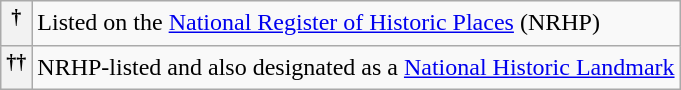<table class="wikitable">
<tr>
<th><sup>†</sup></th>
<td>Listed on the <a href='#'>National Register of Historic Places</a> (NRHP)</td>
</tr>
<tr>
<th><sup>††</sup></th>
<td>NRHP-listed and also designated as a <a href='#'>National Historic Landmark</a></td>
</tr>
</table>
